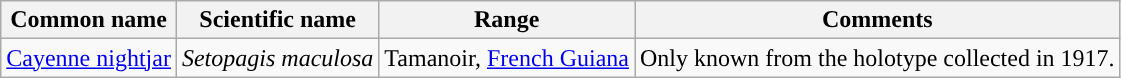<table class="wikitable">
<tr>
<th>Common name</th>
<th>Scientific name</th>
<th>Range</th>
<th class="unsortable">Comments</th>
</tr>
<tr>
<td><a href='#'>Cayenne nightjar</a></td>
<td><em>Setopagis maculosa</em></td>
<td>Tamanoir, <a href='#'>French Guiana</a></td>
<td>Only known from the holotype collected in 1917.</td>
</tr>
</table>
